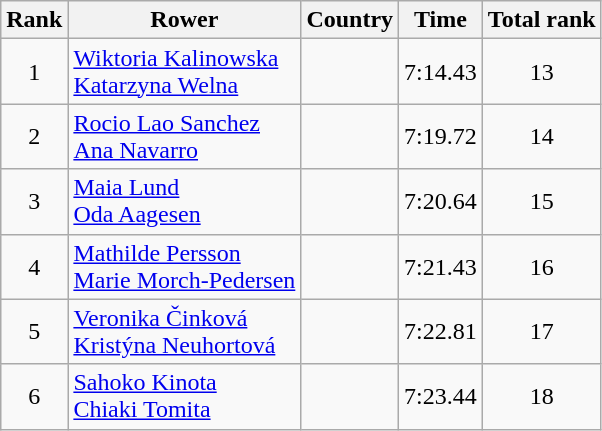<table class="wikitable" style="text-align:center">
<tr>
<th>Rank</th>
<th>Rower</th>
<th>Country</th>
<th>Time</th>
<th>Total rank</th>
</tr>
<tr>
<td>1</td>
<td align="left"><a href='#'>Wiktoria Kalinowska</a><br><a href='#'>Katarzyna Welna</a></td>
<td align="left"></td>
<td>7:14.43</td>
<td>13</td>
</tr>
<tr>
<td>2</td>
<td align="left"><a href='#'>Rocio Lao Sanchez</a><br><a href='#'>Ana Navarro</a></td>
<td align="left"></td>
<td>7:19.72</td>
<td>14</td>
</tr>
<tr>
<td>3</td>
<td align="left"><a href='#'>Maia Lund</a><br><a href='#'>Oda Aagesen</a></td>
<td align="left"></td>
<td>7:20.64</td>
<td>15</td>
</tr>
<tr>
<td>4</td>
<td align="left"><a href='#'>Mathilde Persson</a><br><a href='#'>Marie Morch-Pedersen</a></td>
<td align="left"></td>
<td>7:21.43</td>
<td>16</td>
</tr>
<tr>
<td>5</td>
<td align="left"><a href='#'>Veronika Činková</a><br><a href='#'>Kristýna Neuhortová</a></td>
<td align="left"></td>
<td>7:22.81</td>
<td>17</td>
</tr>
<tr>
<td>6</td>
<td align="left"><a href='#'>Sahoko Kinota</a><br><a href='#'>Chiaki Tomita</a></td>
<td align="left"></td>
<td>7:23.44</td>
<td>18</td>
</tr>
</table>
